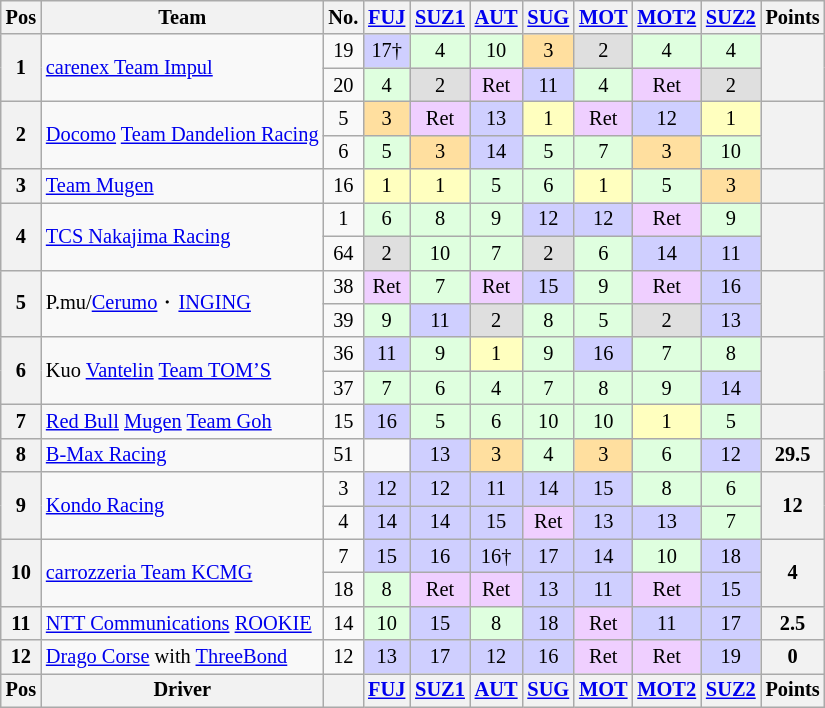<table class="wikitable" style="font-size:85%; text-align:center">
<tr>
<th valign="middle">Pos</th>
<th valign="middle">Team</th>
<th>No.</th>
<th><a href='#'>FUJ</a></th>
<th><a href='#'>SUZ1</a></th>
<th><a href='#'>AUT</a></th>
<th><a href='#'>SUG</a></th>
<th><a href='#'>MOT</a></th>
<th><a href='#'>MOT2</a></th>
<th><a href='#'>SUZ2</a></th>
<th valign="middle">Points</th>
</tr>
<tr>
<th rowspan="2">1</th>
<td align="left" rowspan="2"><a href='#'>carenex Team Impul</a></td>
<td>19</td>
<td bgcolor="#CFCFFF">17†</td>
<td bgcolor="#DFFFDF">4</td>
<td bgcolor="#DFFFDF">10</td>
<td bgcolor="#FFDF9F">3</td>
<td bgcolor="#DFDFDF">2</td>
<td bgcolor="#DFFFDF">4</td>
<td bgcolor="#DFFFDF">4</td>
<th rowspan="2"></th>
</tr>
<tr>
<td>20</td>
<td bgcolor="#DFFFDF">4</td>
<td bgcolor="#DFDFDF">2</td>
<td bgcolor="#EFCFFF">Ret</td>
<td bgcolor="#CFCFFF">11</td>
<td bgcolor="#DFFFDF">4</td>
<td bgcolor="#EFCFFF">Ret</td>
<td bgcolor="#DFDFDF">2</td>
</tr>
<tr>
<th rowspan="2">2</th>
<td align="left" rowspan="2"><a href='#'>Docomo</a> <a href='#'>Team Dandelion Racing</a></td>
<td>5</td>
<td bgcolor="#FFDF9F">3</td>
<td bgcolor="#EFCFFF">Ret</td>
<td bgcolor="#CFCFFF">13</td>
<td bgcolor="#ffffbf">1</td>
<td bgcolor="#EFCFFF">Ret</td>
<td bgcolor="#CFCFFF">12</td>
<td bgcolor="#ffffbf">1</td>
<th rowspan="2"></th>
</tr>
<tr>
<td>6</td>
<td bgcolor="#DFFFDF">5</td>
<td bgcolor="#FFDF9F">3</td>
<td bgcolor="#CFCFFF">14</td>
<td bgcolor="#DFFFDF">5</td>
<td bgcolor="#DFFFDF">7</td>
<td bgcolor="#FFDF9F">3</td>
<td bgcolor="#DFFFDF">10</td>
</tr>
<tr>
<th rowspan="1">3</th>
<td align="left" rowspan="1"><a href='#'>Team Mugen</a></td>
<td>16</td>
<td bgcolor="#ffffbf">1</td>
<td bgcolor="#ffffbf">1</td>
<td bgcolor="#DFFFDF">5</td>
<td bgcolor="#DFFFDF">6</td>
<td bgcolor="#ffffbf">1</td>
<td bgcolor="#DFFFDF">5</td>
<td bgcolor="#FFDF9F">3</td>
<th rowspan="1"></th>
</tr>
<tr>
<th rowspan="2">4</th>
<td align="left" rowspan="2"><a href='#'>TCS Nakajima Racing</a></td>
<td>1</td>
<td bgcolor="#DFFFDF">6</td>
<td bgcolor="#DFFFDF">8</td>
<td bgcolor="#DFFFDF">9</td>
<td bgcolor="#CFCFFF">12</td>
<td bgcolor="#CFCFFF">12</td>
<td bgcolor="#EFCFFF">Ret</td>
<td bgcolor="#DFFFDF">9</td>
<th rowspan="2"></th>
</tr>
<tr>
<td>64</td>
<td bgcolor="#DFDFDF">2</td>
<td bgcolor="#DFFFDF">10</td>
<td bgcolor="#DFFFDF">7</td>
<td bgcolor="#DFDFDF">2</td>
<td bgcolor="#DFFFDF">6</td>
<td bgcolor="#CFCFFF">14</td>
<td bgcolor="#CFCFFF">11</td>
</tr>
<tr>
<th rowspan="2">5</th>
<td align="left" rowspan="2">P.mu/<a href='#'>Cerumo</a>・<a href='#'>INGING</a></td>
<td>38</td>
<td bgcolor="#EFCFFF">Ret</td>
<td bgcolor="#DFFFDF">7</td>
<td bgcolor="#EFCFFF">Ret</td>
<td bgcolor="#CFCFFF">15</td>
<td bgcolor="#DFFFDF">9</td>
<td bgcolor="#EFCFFF">Ret</td>
<td bgcolor="#CFCFFF">16</td>
<th rowspan="2"></th>
</tr>
<tr>
<td>39</td>
<td bgcolor="#DFFFDF">9</td>
<td bgcolor="#CFCFFF">11</td>
<td bgcolor="#DFDFDF">2</td>
<td bgcolor="#DFFFDF">8</td>
<td bgcolor="#DFFFDF">5</td>
<td bgcolor="#DFDFDF">2</td>
<td bgcolor="#CFCFFF">13</td>
</tr>
<tr>
<th rowspan="2">6</th>
<td align="left" rowspan="2">Kuo <a href='#'>Vantelin</a> <a href='#'>Team TOM’S</a></td>
<td>36</td>
<td bgcolor="#CFCFFF">11</td>
<td bgcolor="#DFFFDF">9</td>
<td bgcolor="#ffffbf">1</td>
<td bgcolor="#DFFFDF">9</td>
<td bgcolor="#CFCFFF">16</td>
<td bgcolor="#DFFFDF">7</td>
<td bgcolor="#DFFFDF">8</td>
<th rowspan="2"></th>
</tr>
<tr>
<td>37</td>
<td bgcolor="#DFFFDF">7</td>
<td bgcolor="#DFFFDF">6</td>
<td bgcolor="#DFFFDF">4</td>
<td bgcolor="#DFFFDF">7</td>
<td bgcolor="#DFFFDF">8</td>
<td bgcolor="#DFFFDF">9</td>
<td bgcolor="#CFCFFF">14</td>
</tr>
<tr>
<th rowspan="1">7</th>
<td align="left" rowspan="1"><a href='#'>Red Bull</a> <a href='#'>Mugen</a> <a href='#'>Team Goh</a></td>
<td>15</td>
<td bgcolor="#CFCFFF">16</td>
<td bgcolor="#DFFFDF">5</td>
<td bgcolor="#DFFFDF">6</td>
<td bgcolor="#DFFFDF">10</td>
<td bgcolor="#DFFFDF">10</td>
<td bgcolor="#ffffbf">1</td>
<td bgcolor="#DFFFDF">5</td>
<th rowspan="1"></th>
</tr>
<tr>
<th>8</th>
<td align="left"><a href='#'>B-Max Racing</a></td>
<td>51</td>
<td></td>
<td bgcolor="#CFCFFF">13</td>
<td bgcolor="#FFDF9F">3</td>
<td bgcolor="#DFFFDF">4</td>
<td bgcolor="#FFDF9F">3</td>
<td bgcolor="#DFFFDF">6</td>
<td bgcolor="#CFCFFF">12</td>
<th>29.5</th>
</tr>
<tr>
<th rowspan="2">9</th>
<td rowspan="2" align="left"><a href='#'>Kondo Racing</a></td>
<td>3</td>
<td bgcolor="#CFCFFF">12</td>
<td bgcolor="#CFCFFF">12</td>
<td bgcolor="#CFCFFF">11</td>
<td bgcolor="#CFCFFF">14</td>
<td bgcolor="#CFCFFF">15</td>
<td bgcolor="#DFFFDF">8</td>
<td bgcolor="#DFFFDF">6</td>
<th rowspan="2">12</th>
</tr>
<tr>
<td>4</td>
<td bgcolor="#CFCFFF">14</td>
<td bgcolor="#CFCFFF">14</td>
<td bgcolor="#CFCFFF">15</td>
<td bgcolor="#EFCFFF">Ret</td>
<td bgcolor="#CFCFFF">13</td>
<td bgcolor="#CFCFFF">13</td>
<td bgcolor="#DFFFDF">7</td>
</tr>
<tr>
<th rowspan="2">10</th>
<td align="left" rowspan="2"><a href='#'>carrozzeria Team KCMG</a></td>
<td>7</td>
<td bgcolor="#CFCFFF">15</td>
<td bgcolor="#CFCFFF">16</td>
<td bgcolor="#CFCFFF">16†</td>
<td bgcolor="#CFCFFF">17</td>
<td bgcolor="#CFCFFF">14</td>
<td bgcolor="#DFFFDF">10</td>
<td bgcolor="#CFCFFF">18</td>
<th rowspan="2">4</th>
</tr>
<tr>
<td>18</td>
<td bgcolor="#DFFFDF">8</td>
<td bgcolor="#EFCFFF">Ret</td>
<td bgcolor="#EFCFFF">Ret</td>
<td bgcolor="#CFCFFF">13</td>
<td bgcolor="#CFCFFF">11</td>
<td bgcolor="#EFCFFF">Ret</td>
<td bgcolor="#CFCFFF">15</td>
</tr>
<tr>
<th>11</th>
<td align="left"><a href='#'>NTT Communications</a> <a href='#'>ROOKIE</a></td>
<td>14</td>
<td bgcolor="#DFFFDF">10</td>
<td bgcolor="#CFCFFF">15</td>
<td bgcolor="#DFFFDF">8</td>
<td bgcolor="#CFCFFF">18</td>
<td bgcolor="#EFCFFF">Ret</td>
<td bgcolor="#CFCFFF">11</td>
<td bgcolor="#CFCFFF">17</td>
<th>2.5</th>
</tr>
<tr>
<th>12</th>
<td align="left"><a href='#'>Drago Corse</a> with <a href='#'>ThreeBond</a></td>
<td>12</td>
<td bgcolor="#CFCFFF">13</td>
<td bgcolor="#CFCFFF">17</td>
<td bgcolor="#CFCFFF">12</td>
<td bgcolor="#CFCFFF">16</td>
<td bgcolor="#EFCFFF">Ret</td>
<td bgcolor="#EFCFFF">Ret</td>
<td bgcolor="#CFCFFF">19</td>
<th>0</th>
</tr>
<tr>
<th valign="middle">Pos</th>
<th valign="middle">Driver</th>
<th></th>
<th><a href='#'>FUJ</a></th>
<th><a href='#'>SUZ1</a></th>
<th><a href='#'>AUT</a></th>
<th><a href='#'>SUG</a></th>
<th><a href='#'>MOT</a></th>
<th><a href='#'>MOT2</a></th>
<th><a href='#'>SUZ2</a></th>
<th valign="middle">Points</th>
</tr>
</table>
